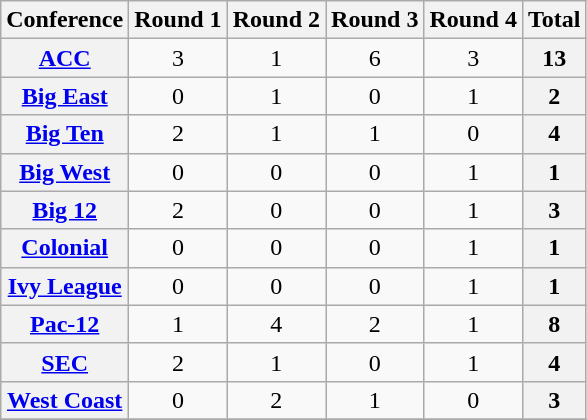<table class="wikitable sortable" style="text-align:center">
<tr>
<th>Conference</th>
<th>Round 1</th>
<th>Round 2</th>
<th>Round 3</th>
<th>Round 4</th>
<th>Total</th>
</tr>
<tr>
<th><a href='#'>ACC</a></th>
<td>3</td>
<td>1</td>
<td>6</td>
<td>3</td>
<th>13</th>
</tr>
<tr>
<th><a href='#'>Big East</a></th>
<td>0</td>
<td>1</td>
<td>0</td>
<td>1</td>
<th>2</th>
</tr>
<tr>
<th><a href='#'>Big Ten</a></th>
<td>2</td>
<td>1</td>
<td>1</td>
<td>0</td>
<th>4</th>
</tr>
<tr>
<th><a href='#'>Big West</a></th>
<td>0</td>
<td>0</td>
<td>0</td>
<td>1</td>
<th>1</th>
</tr>
<tr>
<th><a href='#'>Big 12</a></th>
<td>2</td>
<td>0</td>
<td>0</td>
<td>1</td>
<th>3</th>
</tr>
<tr>
<th><a href='#'>Colonial</a></th>
<td>0</td>
<td>0</td>
<td>0</td>
<td>1</td>
<th>1</th>
</tr>
<tr>
<th><a href='#'>Ivy League</a></th>
<td>0</td>
<td>0</td>
<td>0</td>
<td>1</td>
<th>1</th>
</tr>
<tr>
<th><a href='#'>Pac-12</a></th>
<td>1</td>
<td>4</td>
<td>2</td>
<td>1</td>
<th>8</th>
</tr>
<tr>
<th><a href='#'>SEC</a></th>
<td>2</td>
<td>1</td>
<td>0</td>
<td>1</td>
<th>4</th>
</tr>
<tr>
<th><a href='#'>West Coast</a></th>
<td>0</td>
<td>2</td>
<td>1</td>
<td>0</td>
<th>3</th>
</tr>
<tr>
</tr>
</table>
